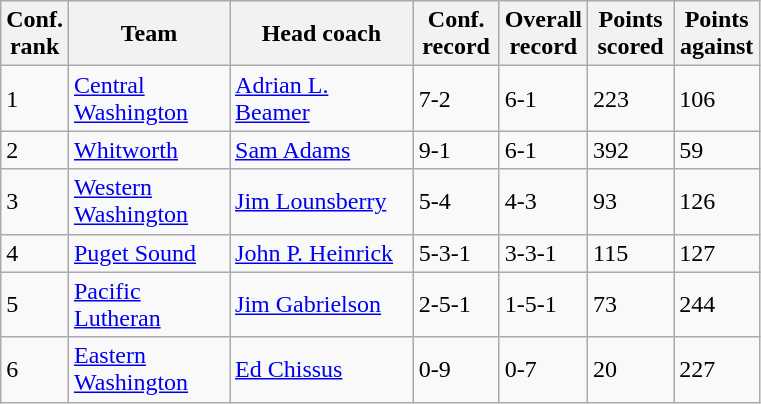<table class="sortable wikitable">
<tr>
<th width="25">Conf. rank</th>
<th width="100">Team</th>
<th width="115">Head coach</th>
<th width="50">Conf. record</th>
<th width="50">Overall record</th>
<th width="50">Points scored</th>
<th width="50">Points against</th>
</tr>
<tr align="left" bgcolor="">
<td>1</td>
<td><a href='#'>Central Washington</a></td>
<td><a href='#'>Adrian L. Beamer</a></td>
<td>7-2</td>
<td>6-1</td>
<td>223</td>
<td>106</td>
</tr>
<tr align="left" bgcolor="">
<td>2</td>
<td><a href='#'>Whitworth</a></td>
<td><a href='#'>Sam Adams</a></td>
<td>9-1</td>
<td>6-1</td>
<td>392</td>
<td>59</td>
</tr>
<tr align="left" bgcolor="">
<td>3</td>
<td><a href='#'>Western Washington</a></td>
<td><a href='#'>Jim Lounsberry</a></td>
<td>5-4</td>
<td>4-3</td>
<td>93</td>
<td>126</td>
</tr>
<tr align="left" bgcolor="">
<td>4</td>
<td><a href='#'>Puget Sound</a></td>
<td><a href='#'>John P. Heinrick</a></td>
<td>5-3-1</td>
<td>3-3-1</td>
<td>115</td>
<td>127</td>
</tr>
<tr align="left" bgcolor="">
<td>5</td>
<td><a href='#'>Pacific Lutheran</a></td>
<td><a href='#'>Jim Gabrielson</a></td>
<td>2-5-1</td>
<td>1-5-1</td>
<td>73</td>
<td>244</td>
</tr>
<tr align="left" bgcolor="">
<td>6</td>
<td><a href='#'>Eastern Washington</a></td>
<td><a href='#'>Ed Chissus</a></td>
<td>0-9</td>
<td>0-7</td>
<td>20</td>
<td>227</td>
</tr>
</table>
